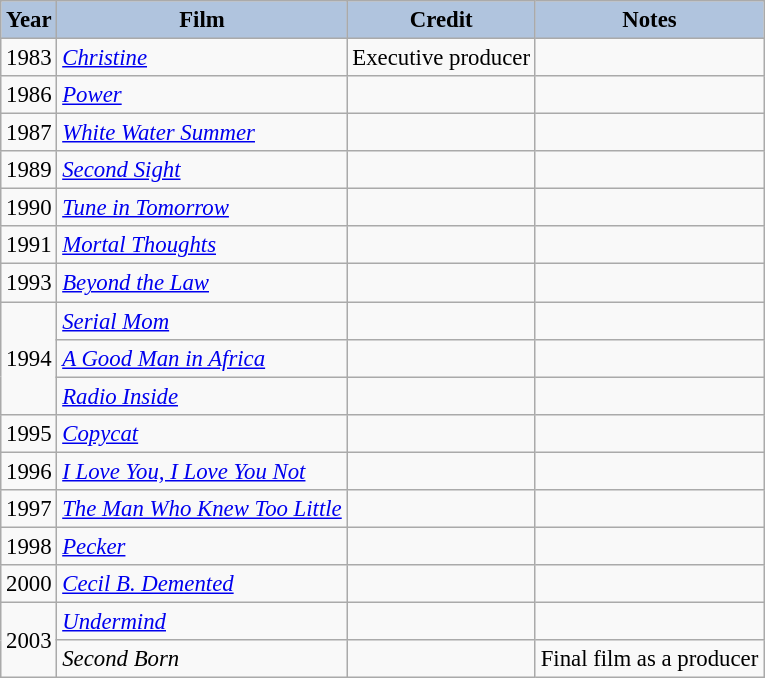<table class="wikitable" style="font-size:95%;">
<tr>
<th style="background:#B0C4DE;">Year</th>
<th style="background:#B0C4DE;">Film</th>
<th style="background:#B0C4DE;">Credit</th>
<th style="background:#B0C4DE;">Notes</th>
</tr>
<tr>
<td>1983</td>
<td><em><a href='#'>Christine</a></em></td>
<td>Executive producer</td>
<td></td>
</tr>
<tr>
<td>1986</td>
<td><em><a href='#'>Power</a></em></td>
<td></td>
<td></td>
</tr>
<tr>
<td>1987</td>
<td><em><a href='#'>White Water Summer</a></em></td>
<td></td>
<td></td>
</tr>
<tr>
<td>1989</td>
<td><em><a href='#'>Second Sight</a></em></td>
<td></td>
<td></td>
</tr>
<tr>
<td>1990</td>
<td><em><a href='#'>Tune in Tomorrow</a></em></td>
<td></td>
<td></td>
</tr>
<tr>
<td>1991</td>
<td><em><a href='#'>Mortal Thoughts</a></em></td>
<td></td>
<td></td>
</tr>
<tr>
<td>1993</td>
<td><em><a href='#'>Beyond the Law</a></em></td>
<td></td>
<td></td>
</tr>
<tr>
<td rowspan=3>1994</td>
<td><em><a href='#'>Serial Mom</a></em></td>
<td></td>
<td></td>
</tr>
<tr>
<td><em><a href='#'>A Good Man in Africa</a></em></td>
<td></td>
<td></td>
</tr>
<tr>
<td><em><a href='#'>Radio Inside</a></em></td>
<td></td>
<td></td>
</tr>
<tr>
<td>1995</td>
<td><em><a href='#'>Copycat</a></em></td>
<td></td>
<td></td>
</tr>
<tr>
<td>1996</td>
<td><em><a href='#'>I Love You, I Love You Not</a></em></td>
<td></td>
<td></td>
</tr>
<tr>
<td>1997</td>
<td><em><a href='#'>The Man Who Knew Too Little</a></em></td>
<td></td>
<td></td>
</tr>
<tr>
<td>1998</td>
<td><em><a href='#'>Pecker</a></em></td>
<td></td>
<td></td>
</tr>
<tr>
<td>2000</td>
<td><em><a href='#'>Cecil B. Demented</a></em></td>
<td></td>
<td></td>
</tr>
<tr>
<td rowspan=2>2003</td>
<td><em><a href='#'>Undermind</a></em></td>
<td></td>
<td></td>
</tr>
<tr>
<td><em>Second Born</em></td>
<td></td>
<td>Final film as a producer</td>
</tr>
</table>
